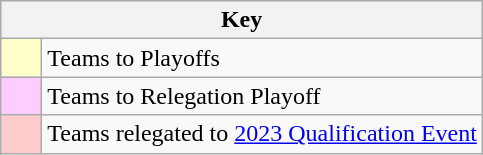<table class="wikitable" style="text-align:center">
<tr>
<th colspan=2>Key</th>
</tr>
<tr>
<td style="background:#ffffcc; width:20px;"></td>
<td align=left>Teams to Playoffs</td>
</tr>
<tr>
<td style="background:#ffccff; width:20px;"></td>
<td align=left>Teams to Relegation Playoff</td>
</tr>
<tr>
<td style="background:#ffcccc; width:20px;"></td>
<td align=left>Teams relegated to <a href='#'>2023 Qualification Event</a></td>
</tr>
</table>
